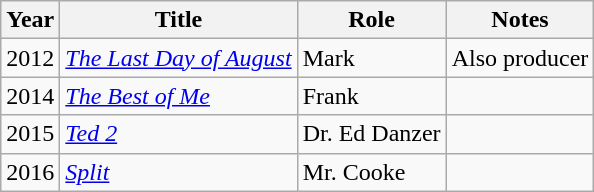<table class="wikitable sortable">
<tr>
<th>Year</th>
<th>Title</th>
<th>Role</th>
<th class="unsortable">Notes</th>
</tr>
<tr>
<td>2012</td>
<td><em><a href='#'>The Last Day of August</a></em></td>
<td>Mark</td>
<td>Also producer</td>
</tr>
<tr>
<td>2014</td>
<td><em><a href='#'>The Best of Me</a></em></td>
<td>Frank</td>
<td></td>
</tr>
<tr>
<td>2015</td>
<td><em><a href='#'>Ted 2</a></em></td>
<td>Dr. Ed Danzer</td>
<td></td>
</tr>
<tr>
<td>2016</td>
<td><em><a href='#'>Split</a></em></td>
<td>Mr. Cooke</td>
<td></td>
</tr>
</table>
